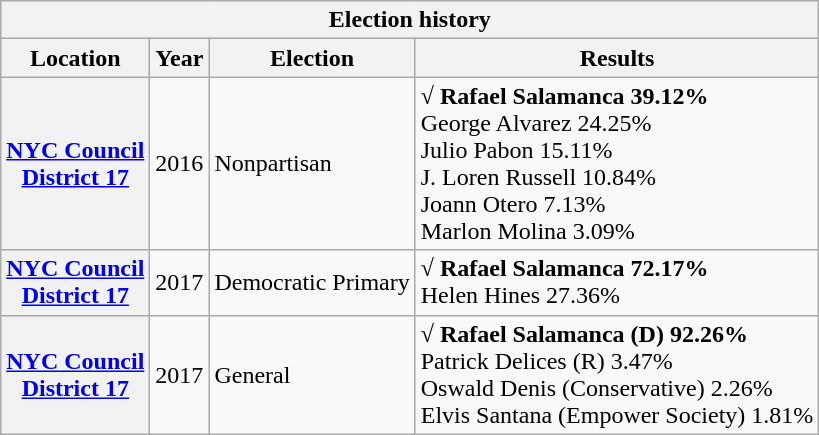<table class="wikitable collapsible">
<tr valign=bottom>
<th colspan=4>Election history</th>
</tr>
<tr valign=bottom>
<th>Location</th>
<th>Year</th>
<th>Election</th>
<th>Results</th>
</tr>
<tr>
<th><a href='#'>NYC Council<br>District 17</a></th>
<td>2016</td>
<td>Nonpartisan</td>
<td><strong>√ Rafael Salamanca 39.12%</strong><br>George Alvarez 24.25%<br>Julio Pabon 15.11%<br>J. Loren Russell 10.84%<br>Joann Otero 7.13%<br>Marlon Molina 3.09%</td>
</tr>
<tr>
<th><a href='#'>NYC Council<br>District 17</a></th>
<td>2017</td>
<td>Democratic Primary</td>
<td><strong>√ Rafael Salamanca 72.17%</strong><br>Helen Hines 27.36%</td>
</tr>
<tr>
<th><a href='#'>NYC Council<br>District 17</a></th>
<td>2017</td>
<td>General</td>
<td><strong>√ Rafael Salamanca (D) 92.26%</strong><br>Patrick Delices (R) 3.47%<br>Oswald Denis (Conservative) 2.26%<br>Elvis Santana (Empower Society) 1.81%</td>
</tr>
</table>
